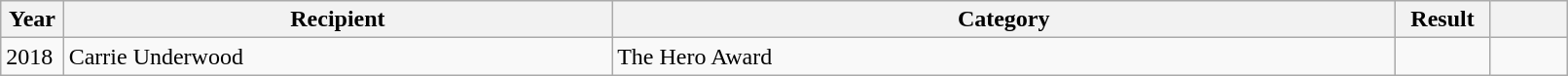<table class="wikitable plainrowheaders" style="width:85%;">
<tr>
<th scope="col" style="width:4%;">Year</th>
<th scope="col" style="width:35%;">Recipient</th>
<th scope="col" style="width:50%;">Category</th>
<th scope="col" style="width:6%;">Result</th>
<th scope="col" style="width:6%;"></th>
</tr>
<tr>
<td>2018</td>
<td>Carrie Underwood</td>
<td>The Hero Award</td>
<td></td>
<td></td>
</tr>
</table>
